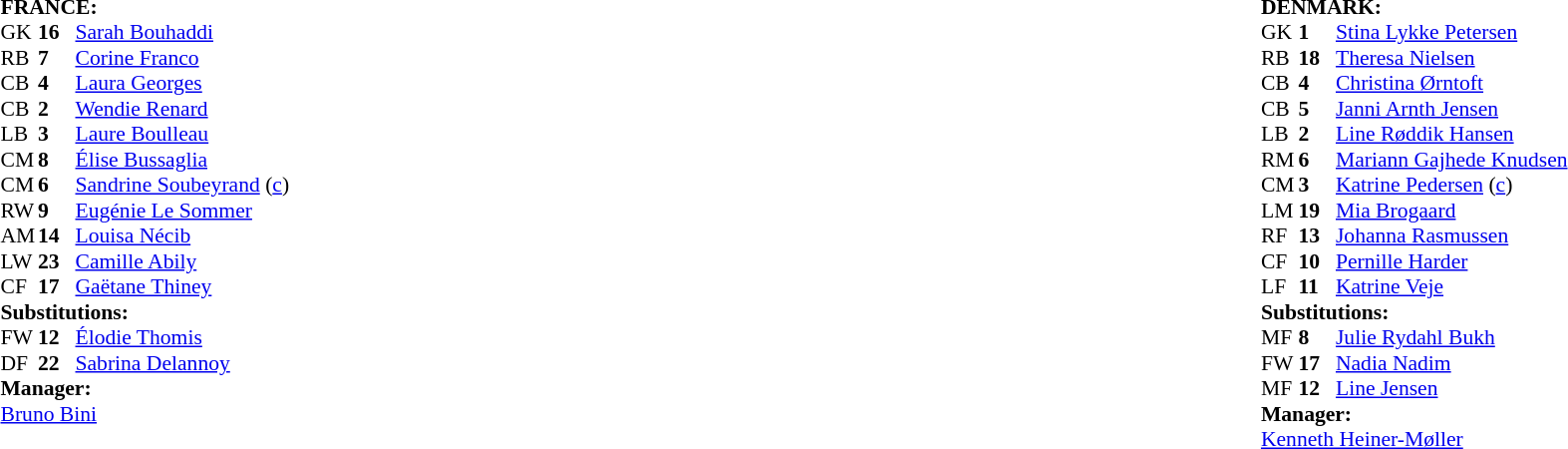<table width="100%">
<tr>
<td valign="top" width="50%"><br><table style="font-size: 90%" cellspacing="0" cellpadding="0">
<tr>
<td colspan="4"><br><strong>FRANCE:</strong></td>
</tr>
<tr>
<th width="25"></th>
<th width="25"></th>
</tr>
<tr>
<td>GK</td>
<td><strong>16</strong></td>
<td><a href='#'>Sarah Bouhaddi</a></td>
</tr>
<tr>
<td>RB</td>
<td><strong>7</strong></td>
<td><a href='#'>Corine Franco</a></td>
</tr>
<tr>
<td>CB</td>
<td><strong>4</strong></td>
<td><a href='#'>Laura Georges</a></td>
<td></td>
<td></td>
</tr>
<tr>
<td>CB</td>
<td><strong>2</strong></td>
<td><a href='#'>Wendie Renard</a></td>
<td></td>
</tr>
<tr>
<td>LB</td>
<td><strong>3</strong></td>
<td><a href='#'>Laure Boulleau</a></td>
</tr>
<tr>
<td>CM</td>
<td><strong>8</strong></td>
<td><a href='#'>Élise Bussaglia</a></td>
</tr>
<tr>
<td>CM</td>
<td><strong>6</strong></td>
<td><a href='#'>Sandrine Soubeyrand</a> (<a href='#'>c</a>)</td>
<td></td>
<td></td>
</tr>
<tr>
<td>RW</td>
<td><strong>9</strong></td>
<td><a href='#'>Eugénie Le Sommer</a></td>
</tr>
<tr>
<td>AM</td>
<td><strong>14</strong></td>
<td><a href='#'>Louisa Nécib</a></td>
</tr>
<tr>
<td>LW</td>
<td><strong>23</strong></td>
<td><a href='#'>Camille Abily</a></td>
</tr>
<tr>
<td>CF</td>
<td><strong>17</strong></td>
<td><a href='#'>Gaëtane Thiney</a></td>
</tr>
<tr>
<td colspan="3"><strong>Substitutions:</strong></td>
</tr>
<tr>
<td>FW</td>
<td><strong>12</strong></td>
<td><a href='#'>Élodie Thomis</a></td>
<td></td>
<td></td>
</tr>
<tr>
<td>DF</td>
<td><strong>22</strong></td>
<td><a href='#'>Sabrina Delannoy</a></td>
<td></td>
<td></td>
</tr>
<tr>
<td colspan="3"><strong>Manager:</strong></td>
</tr>
<tr>
<td colspan="3"><a href='#'>Bruno Bini</a></td>
</tr>
</table>
</td>
<td valign="top"></td>
<td valign="top" width="50%"><br><table style="font-size: 90%" cellspacing="0" cellpadding="0" align="center">
<tr>
<td colspan=4><br><strong>DENMARK:</strong></td>
</tr>
<tr>
<th width=25></th>
<th width=25></th>
</tr>
<tr>
<td>GK</td>
<td><strong>1</strong></td>
<td><a href='#'>Stina Lykke Petersen</a></td>
</tr>
<tr>
<td>RB</td>
<td><strong>18</strong></td>
<td><a href='#'>Theresa Nielsen</a></td>
</tr>
<tr>
<td>CB</td>
<td><strong>4</strong></td>
<td><a href='#'>Christina Ørntoft</a></td>
</tr>
<tr>
<td>CB</td>
<td><strong>5</strong></td>
<td><a href='#'>Janni Arnth Jensen</a></td>
<td></td>
</tr>
<tr>
<td>LB</td>
<td><strong>2</strong></td>
<td><a href='#'>Line Røddik Hansen</a></td>
</tr>
<tr>
<td>RM</td>
<td><strong>6</strong></td>
<td><a href='#'>Mariann Gajhede Knudsen</a></td>
</tr>
<tr>
<td>CM</td>
<td><strong>3</strong></td>
<td><a href='#'>Katrine Pedersen</a> (<a href='#'>c</a>)</td>
</tr>
<tr>
<td>LM</td>
<td><strong>19</strong></td>
<td><a href='#'>Mia Brogaard</a></td>
<td></td>
<td></td>
</tr>
<tr>
<td>RF</td>
<td><strong>13</strong></td>
<td><a href='#'>Johanna Rasmussen</a></td>
<td></td>
<td></td>
</tr>
<tr>
<td>CF</td>
<td><strong>10</strong></td>
<td><a href='#'>Pernille Harder</a></td>
</tr>
<tr>
<td>LF</td>
<td><strong>11</strong></td>
<td><a href='#'>Katrine Veje</a></td>
<td></td>
<td></td>
</tr>
<tr>
<td colspan=3><strong>Substitutions:</strong></td>
</tr>
<tr>
<td>MF</td>
<td><strong>8</strong></td>
<td><a href='#'>Julie Rydahl Bukh</a></td>
<td></td>
<td></td>
</tr>
<tr>
<td>FW</td>
<td><strong>17</strong></td>
<td><a href='#'>Nadia Nadim</a></td>
<td></td>
<td></td>
</tr>
<tr>
<td>MF</td>
<td><strong>12</strong></td>
<td><a href='#'>Line Jensen</a></td>
<td></td>
<td></td>
</tr>
<tr>
<td colspan=3><strong>Manager:</strong></td>
</tr>
<tr>
<td colspan="3"><a href='#'>Kenneth Heiner-Møller</a></td>
</tr>
</table>
</td>
</tr>
</table>
